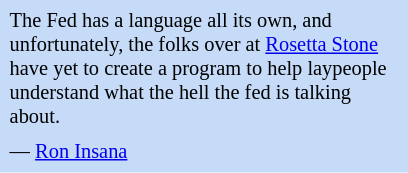<table class="toccolours" style="float: right; margin-left: 0.5em; margin-right: 1em; font-size: 85%; background:#c6dbf7; color:black; width:20em; max-width: 100%;" cellspacing="5">
<tr>
<td style="text-align: left;">The Fed has a language all its own, and unfortunately, the folks over at <a href='#'>Rosetta Stone</a> have yet to create a program to help laypeople understand what the hell the fed is talking about.</td>
</tr>
<tr>
<td style="text-align: left;">— <a href='#'>Ron Insana</a></td>
</tr>
</table>
